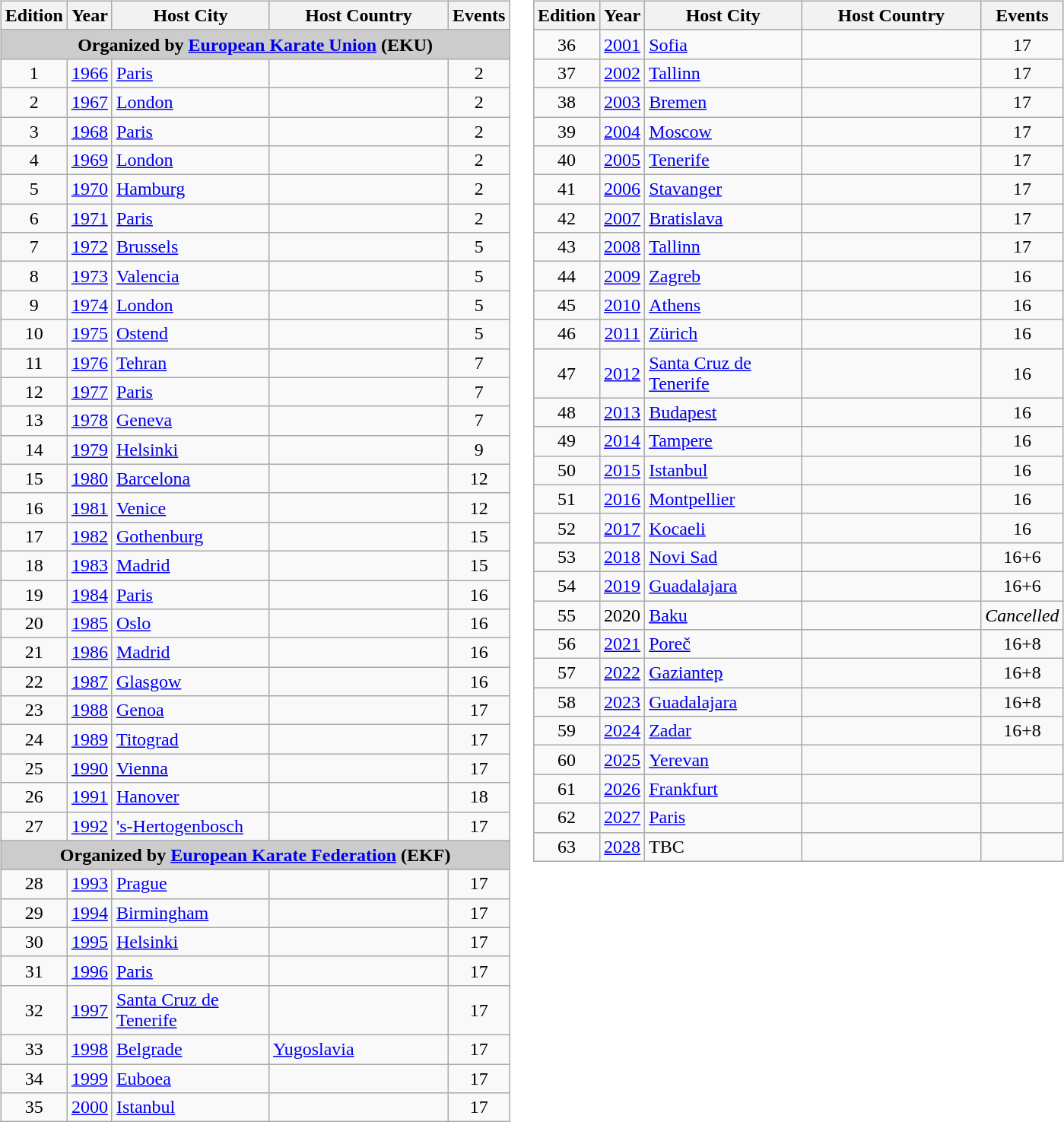<table>
<tr>
<td><br><table class="wikitable" style="font-size:100%">
<tr>
<th width=30>Edition</th>
<th width=30>Year</th>
<th width=130>Host City</th>
<th width=150>Host Country</th>
<th width=30>Events</th>
</tr>
<tr>
<td colspan="5" bgcolor="#cccccc"align=center><strong>Organized by <a href='#'>European Karate Union</a> (EKU)</strong></td>
</tr>
<tr>
<td align=center>1</td>
<td align=center><a href='#'>1966</a></td>
<td><a href='#'>Paris</a></td>
<td></td>
<td align=center>2</td>
</tr>
<tr>
<td align=center>2</td>
<td align=center><a href='#'>1967</a></td>
<td><a href='#'>London</a></td>
<td></td>
<td align=center>2</td>
</tr>
<tr>
<td align=center>3</td>
<td align=center><a href='#'>1968</a></td>
<td><a href='#'>Paris</a></td>
<td></td>
<td align=center>2</td>
</tr>
<tr>
<td align=center>4</td>
<td align=center><a href='#'>1969</a></td>
<td><a href='#'>London</a></td>
<td></td>
<td align=center>2</td>
</tr>
<tr>
<td align=center>5</td>
<td align=center><a href='#'>1970</a></td>
<td><a href='#'>Hamburg</a></td>
<td></td>
<td align=center>2</td>
</tr>
<tr>
<td align=center>6</td>
<td align=center><a href='#'>1971</a></td>
<td><a href='#'>Paris</a></td>
<td></td>
<td align=center>2</td>
</tr>
<tr>
<td align=center>7</td>
<td align=center><a href='#'>1972</a></td>
<td><a href='#'>Brussels</a></td>
<td></td>
<td align=center>5</td>
</tr>
<tr>
<td align=center>8</td>
<td align=center><a href='#'>1973</a></td>
<td><a href='#'>Valencia</a></td>
<td></td>
<td align=center>5</td>
</tr>
<tr>
<td align=center>9</td>
<td align=center><a href='#'>1974</a></td>
<td><a href='#'>London</a></td>
<td></td>
<td align=center>5</td>
</tr>
<tr>
<td align=center>10</td>
<td align=center><a href='#'>1975</a></td>
<td><a href='#'>Ostend</a></td>
<td></td>
<td align=center>5</td>
</tr>
<tr>
<td align=center>11</td>
<td align=center><a href='#'>1976</a></td>
<td><a href='#'>Tehran</a></td>
<td></td>
<td align=center>7</td>
</tr>
<tr>
<td align=center>12</td>
<td align=center><a href='#'>1977</a></td>
<td><a href='#'>Paris</a></td>
<td></td>
<td align=center>7</td>
</tr>
<tr>
<td align=center>13</td>
<td align=center><a href='#'>1978</a></td>
<td><a href='#'>Geneva</a></td>
<td></td>
<td align=center>7</td>
</tr>
<tr>
<td align=center>14</td>
<td align=center><a href='#'>1979</a></td>
<td><a href='#'>Helsinki</a></td>
<td></td>
<td align=center>9</td>
</tr>
<tr>
<td align=center>15</td>
<td align=center><a href='#'>1980</a></td>
<td><a href='#'>Barcelona</a></td>
<td></td>
<td align=center>12</td>
</tr>
<tr>
<td align=center>16</td>
<td align=center><a href='#'>1981</a></td>
<td><a href='#'>Venice</a></td>
<td></td>
<td align=center>12</td>
</tr>
<tr>
<td align=center>17</td>
<td align=center><a href='#'>1982</a></td>
<td><a href='#'>Gothenburg</a></td>
<td></td>
<td align=center>15</td>
</tr>
<tr>
<td align=center>18</td>
<td align=center><a href='#'>1983</a></td>
<td><a href='#'>Madrid</a></td>
<td></td>
<td align=center>15</td>
</tr>
<tr>
<td align=center>19</td>
<td align=center><a href='#'>1984</a></td>
<td><a href='#'>Paris</a></td>
<td></td>
<td align=center>16</td>
</tr>
<tr>
<td align=center>20</td>
<td align=center><a href='#'>1985</a></td>
<td><a href='#'>Oslo</a></td>
<td></td>
<td align=center>16</td>
</tr>
<tr>
<td align=center>21</td>
<td align=center><a href='#'>1986</a></td>
<td><a href='#'>Madrid</a></td>
<td></td>
<td align=center>16</td>
</tr>
<tr>
<td align=center>22</td>
<td align=center><a href='#'>1987</a></td>
<td><a href='#'>Glasgow</a></td>
<td></td>
<td align=center>16</td>
</tr>
<tr>
<td align=center>23</td>
<td align=center><a href='#'>1988</a></td>
<td><a href='#'>Genoa</a></td>
<td></td>
<td align=center>17</td>
</tr>
<tr>
<td align=center>24</td>
<td align=center><a href='#'>1989</a></td>
<td><a href='#'>Titograd</a></td>
<td></td>
<td align=center>17</td>
</tr>
<tr>
<td align=center>25</td>
<td align=center><a href='#'>1990</a></td>
<td><a href='#'>Vienna</a></td>
<td></td>
<td align=center>17</td>
</tr>
<tr>
<td align=center>26</td>
<td align=center><a href='#'>1991</a></td>
<td><a href='#'>Hanover</a></td>
<td></td>
<td align=center>18</td>
</tr>
<tr>
<td align=center>27</td>
<td align=center><a href='#'>1992</a></td>
<td><a href='#'>'s-Hertogenbosch</a></td>
<td></td>
<td align=center>17</td>
</tr>
<tr>
<td colspan="5" bgcolor="#cccccc"align=center><strong>Organized by <a href='#'>European Karate Federation</a> (EKF)</strong></td>
</tr>
<tr>
<td align=center>28</td>
<td align=center><a href='#'>1993</a></td>
<td><a href='#'>Prague</a></td>
<td></td>
<td align=center>17</td>
</tr>
<tr>
<td align=center>29</td>
<td align=center><a href='#'>1994</a></td>
<td><a href='#'>Birmingham</a></td>
<td></td>
<td align=center>17</td>
</tr>
<tr>
<td align=center>30</td>
<td align=center><a href='#'>1995</a></td>
<td><a href='#'>Helsinki</a></td>
<td></td>
<td align=center>17</td>
</tr>
<tr>
<td align=center>31</td>
<td align=center><a href='#'>1996</a></td>
<td><a href='#'>Paris</a></td>
<td></td>
<td align=center>17</td>
</tr>
<tr>
<td align=center>32</td>
<td align=center><a href='#'>1997</a></td>
<td><a href='#'>Santa Cruz de Tenerife</a></td>
<td></td>
<td align=center>17</td>
</tr>
<tr>
<td align=center>33</td>
<td align=center><a href='#'>1998</a></td>
<td><a href='#'>Belgrade</a></td>
<td> <a href='#'>Yugoslavia</a></td>
<td align=center>17</td>
</tr>
<tr>
<td align=center>34</td>
<td align=center><a href='#'>1999</a></td>
<td><a href='#'>Euboea</a></td>
<td></td>
<td align=center>17</td>
</tr>
<tr>
<td align=center>35</td>
<td align=center><a href='#'>2000</a></td>
<td><a href='#'>Istanbul</a></td>
<td></td>
<td align=center>17</td>
</tr>
</table>
</td>
<td valign=top><br><table class="wikitable" style="font-size:100%">
<tr>
<th width=30>Edition</th>
<th width=30>Year</th>
<th width=130>Host City</th>
<th width=150>Host Country</th>
<th width=30>Events</th>
</tr>
<tr>
<td align=center>36</td>
<td align=center><a href='#'>2001</a></td>
<td><a href='#'>Sofia</a></td>
<td></td>
<td align=center>17</td>
</tr>
<tr>
<td align=center>37</td>
<td align=center><a href='#'>2002</a></td>
<td><a href='#'>Tallinn</a></td>
<td></td>
<td align=center>17</td>
</tr>
<tr>
<td align=center>38</td>
<td align=center><a href='#'>2003</a></td>
<td><a href='#'>Bremen</a></td>
<td></td>
<td align=center>17</td>
</tr>
<tr>
<td align=center>39</td>
<td align=center><a href='#'>2004</a></td>
<td><a href='#'>Moscow</a></td>
<td></td>
<td align=center>17</td>
</tr>
<tr>
<td align=center>40</td>
<td align=center><a href='#'>2005</a></td>
<td><a href='#'>Tenerife</a></td>
<td></td>
<td align=center>17</td>
</tr>
<tr>
<td align=center>41</td>
<td align=center><a href='#'>2006</a></td>
<td><a href='#'>Stavanger</a></td>
<td></td>
<td align=center>17</td>
</tr>
<tr>
<td align=center>42</td>
<td align=center><a href='#'>2007</a></td>
<td><a href='#'>Bratislava</a></td>
<td></td>
<td align=center>17</td>
</tr>
<tr>
<td align=center>43</td>
<td align=center><a href='#'>2008</a></td>
<td><a href='#'>Tallinn</a></td>
<td></td>
<td align=center>17</td>
</tr>
<tr>
<td align=center>44</td>
<td align=center><a href='#'>2009</a></td>
<td><a href='#'>Zagreb</a></td>
<td></td>
<td align=center>16</td>
</tr>
<tr>
<td align=center>45</td>
<td align=center><a href='#'>2010</a></td>
<td><a href='#'>Athens</a></td>
<td></td>
<td align=center>16</td>
</tr>
<tr>
<td align=center>46</td>
<td align=center><a href='#'>2011</a></td>
<td><a href='#'>Zürich</a></td>
<td></td>
<td align=center>16</td>
</tr>
<tr>
<td align=center>47</td>
<td align=center><a href='#'>2012</a></td>
<td><a href='#'>Santa Cruz de Tenerife</a></td>
<td></td>
<td align=center>16</td>
</tr>
<tr>
<td align=center>48</td>
<td align=center><a href='#'>2013</a></td>
<td><a href='#'>Budapest</a></td>
<td></td>
<td align=center>16</td>
</tr>
<tr>
<td align=center>49</td>
<td align=center><a href='#'>2014</a></td>
<td><a href='#'>Tampere</a></td>
<td></td>
<td align=center>16</td>
</tr>
<tr>
<td align=center>50</td>
<td align=center><a href='#'>2015</a></td>
<td><a href='#'>Istanbul</a></td>
<td></td>
<td align=center>16</td>
</tr>
<tr>
<td align=center>51</td>
<td align=center><a href='#'>2016</a></td>
<td><a href='#'>Montpellier</a></td>
<td></td>
<td align=center>16</td>
</tr>
<tr>
<td align=center>52</td>
<td align=center><a href='#'>2017</a></td>
<td><a href='#'>Kocaeli</a></td>
<td></td>
<td align=center>16</td>
</tr>
<tr>
<td align=center>53</td>
<td align=center><a href='#'>2018</a></td>
<td><a href='#'>Novi Sad</a></td>
<td></td>
<td align=center>16+6</td>
</tr>
<tr>
<td align=center>54</td>
<td align=center><a href='#'>2019</a></td>
<td><a href='#'>Guadalajara</a></td>
<td></td>
<td align=center>16+6</td>
</tr>
<tr>
<td align=center>55</td>
<td align=center>2020</td>
<td><a href='#'>Baku</a></td>
<td></td>
<td align=center><em>Cancelled</em></td>
</tr>
<tr>
<td align=center>56</td>
<td align=center><a href='#'>2021</a></td>
<td><a href='#'>Poreč</a></td>
<td></td>
<td align=center>16+8</td>
</tr>
<tr>
<td align=center>57</td>
<td align=center><a href='#'>2022</a></td>
<td><a href='#'>Gaziantep</a></td>
<td></td>
<td align=center>16+8</td>
</tr>
<tr>
<td align=center>58</td>
<td align=center><a href='#'>2023</a></td>
<td><a href='#'>Guadalajara</a></td>
<td></td>
<td align=center>16+8</td>
</tr>
<tr>
<td align=center>59</td>
<td align=center><a href='#'>2024</a></td>
<td><a href='#'>Zadar</a></td>
<td></td>
<td align=center>16+8</td>
</tr>
<tr>
<td align=center>60</td>
<td align=center><a href='#'>2025</a></td>
<td><a href='#'>Yerevan</a></td>
<td></td>
<td align=center></td>
</tr>
<tr>
<td align=center>61</td>
<td align=center><a href='#'>2026</a></td>
<td><a href='#'>Frankfurt</a></td>
<td></td>
<td align=center></td>
</tr>
<tr>
<td align=center>62</td>
<td align=center><a href='#'>2027</a></td>
<td><a href='#'>Paris</a></td>
<td></td>
<td align=center></td>
</tr>
<tr>
<td align=center>63</td>
<td align=center><a href='#'>2028</a></td>
<td>TBC</td>
<td></td>
<td align=center></td>
</tr>
</table>
</td>
</tr>
</table>
